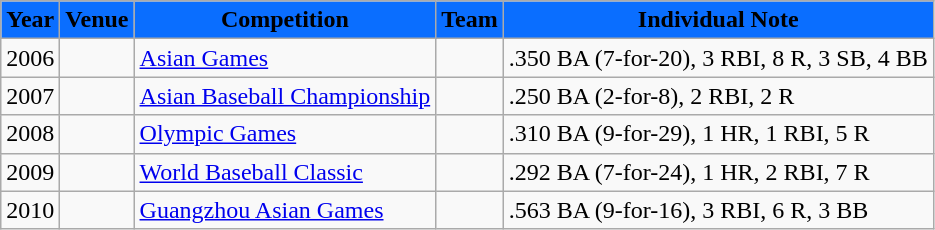<table class="wikitable">
<tr>
<th style="background:#0A6EFF"><span>Year</span></th>
<th style="background:#0A6EFF"><span>Venue</span></th>
<th style="background:#0A6EFF"><span>Competition</span></th>
<th style="background:#0A6EFF"><span>Team</span></th>
<th style="background:#0A6EFF"><span>Individual Note</span></th>
</tr>
<tr>
<td>2006</td>
<td></td>
<td><a href='#'>Asian Games</a></td>
<td style="text-align:center"></td>
<td>.350 BA (7-for-20), 3 RBI, 8 R, 3 SB, 4 BB</td>
</tr>
<tr>
<td>2007</td>
<td></td>
<td><a href='#'>Asian Baseball Championship</a></td>
<td style="text-align:center"></td>
<td>.250 BA (2-for-8), 2 RBI, 2 R</td>
</tr>
<tr>
<td>2008</td>
<td></td>
<td><a href='#'>Olympic Games</a></td>
<td style="text-align:center"></td>
<td>.310 BA (9-for-29), 1 HR, 1 RBI, 5 R</td>
</tr>
<tr>
<td>2009</td>
<td></td>
<td><a href='#'>World Baseball Classic</a></td>
<td style="text-align:center"></td>
<td>.292 BA (7-for-24), 1 HR, 2 RBI, 7 R</td>
</tr>
<tr>
<td>2010</td>
<td></td>
<td><a href='#'>Guangzhou Asian Games</a></td>
<td style="text-align:center"></td>
<td>.563 BA (9-for-16), 3 RBI, 6 R, 3 BB</td>
</tr>
</table>
